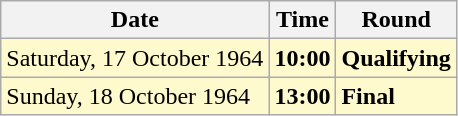<table class="wikitable">
<tr>
<th>Date</th>
<th>Time</th>
<th>Round</th>
</tr>
<tr style=background:lemonchiffon>
<td>Saturday, 17 October 1964</td>
<td><strong>10:00</strong></td>
<td><strong>Qualifying</strong></td>
</tr>
<tr style=background:lemonchiffon>
<td>Sunday, 18 October 1964</td>
<td><strong>13:00</strong></td>
<td><strong>Final</strong></td>
</tr>
</table>
